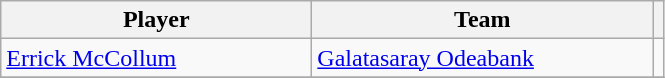<table class="wikitable" style="text-align: center;">
<tr>
<th style="width:200px;">Player</th>
<th style="width:220px;">Team</th>
<th></th>
</tr>
<tr>
<td align="left"> <a href='#'>Errick McCollum</a></td>
<td align="left"> <a href='#'>Galatasaray Odeabank</a></td>
<td></td>
</tr>
<tr>
</tr>
</table>
